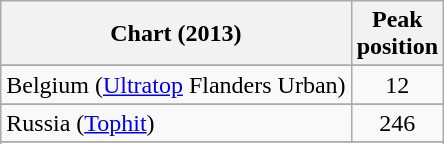<table class="wikitable sortable">
<tr>
<th>Chart (2013)</th>
<th>Peak<br>position</th>
</tr>
<tr>
</tr>
<tr>
<td>Belgium (<a href='#'>Ultratop</a> Flanders Urban)</td>
<td align=center>12</td>
</tr>
<tr>
</tr>
<tr>
</tr>
<tr>
</tr>
<tr>
</tr>
<tr>
<td>Russia (<a href='#'>Tophit</a>)</td>
<td align=center>246</td>
</tr>
<tr>
</tr>
<tr>
</tr>
</table>
